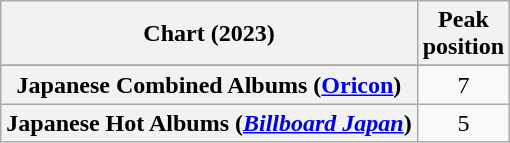<table class="wikitable sortable plainrowheaders" style="text-align:center;">
<tr>
<th scope="col">Chart (2023)</th>
<th scope="col">Peak<br>position</th>
</tr>
<tr>
</tr>
<tr>
<th scope="row">Japanese Combined Albums (<a href='#'>Oricon</a>)</th>
<td>7</td>
</tr>
<tr>
<th scope="row">Japanese Hot Albums (<em><a href='#'>Billboard Japan</a></em>)</th>
<td>5</td>
</tr>
</table>
